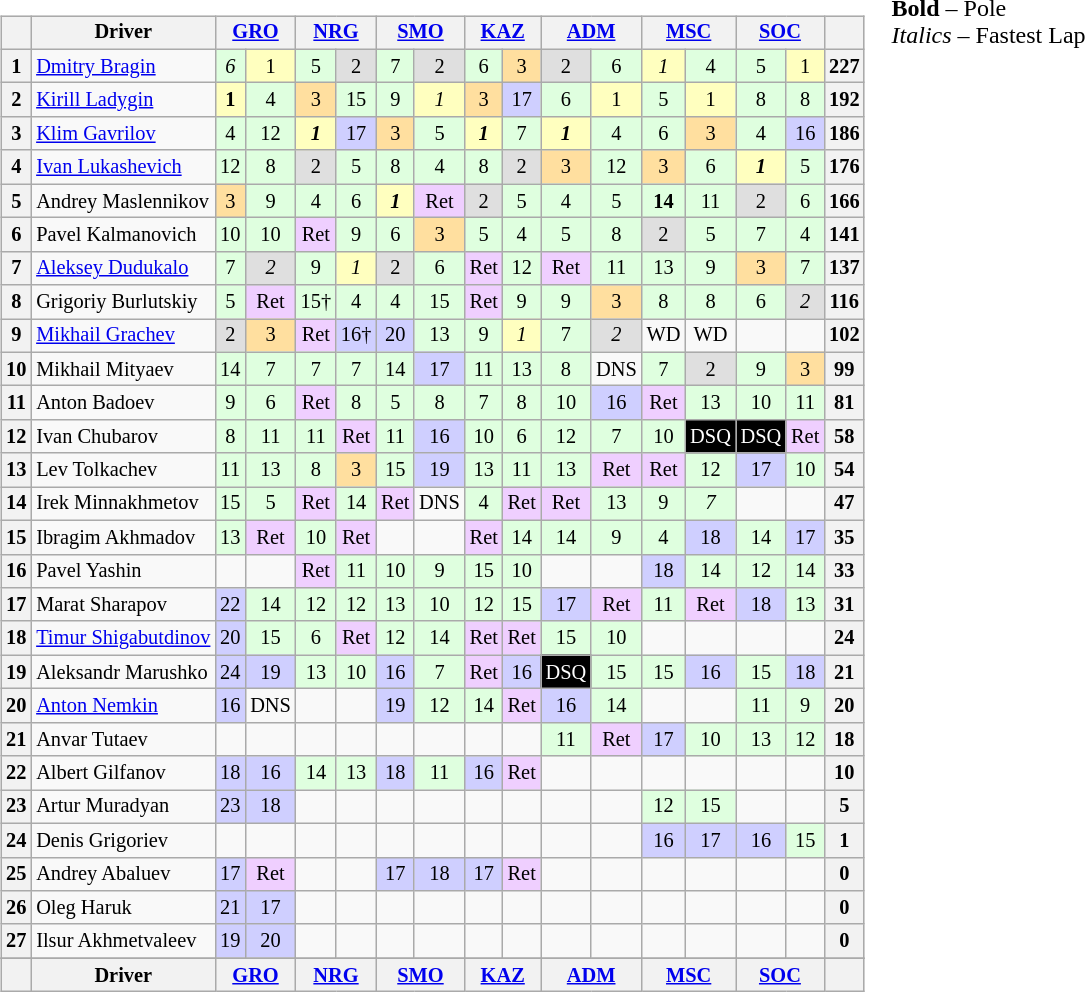<table>
<tr>
<td valign="top"><br><table align=left| class="wikitable" style="font-size: 85%; text-align: center">
<tr valign="top">
<th valign="middle"></th>
<th valign="middle">Driver</th>
<th colspan=2><a href='#'>GRO</a></th>
<th colspan=2><a href='#'>NRG</a></th>
<th colspan=2><a href='#'>SMO</a></th>
<th colspan=2><a href='#'>KAZ</a></th>
<th colspan=2><a href='#'>ADM</a></th>
<th colspan=2><a href='#'>MSC</a></th>
<th colspan=2><a href='#'>SOC</a></th>
<th valign="middle"></th>
</tr>
<tr>
<th>1</th>
<td align="left"><a href='#'>Dmitry Bragin</a></td>
<td style="background:#dfffdf;"><em>6</em></td>
<td style="background:#ffffbf;">1</td>
<td style="background:#dfffdf;">5</td>
<td style="background:#dfdfdf;">2</td>
<td style="background:#dfffdf;">7</td>
<td style="background:#dfdfdf;">2</td>
<td style="background:#dfffdf;">6</td>
<td style="background:#ffdf9f;">3</td>
<td style="background:#dfdfdf;">2</td>
<td style="background:#dfffdf;">6</td>
<td style="background:#ffffbf;"><em>1</em></td>
<td style="background:#dfffdf;">4</td>
<td style="background:#dfffdf;">5</td>
<td style="background:#ffffbf;">1</td>
<th>227</th>
</tr>
<tr>
<th>2</th>
<td align="left"><a href='#'>Kirill Ladygin</a></td>
<td style="background:#ffffbf;"><strong>1</strong></td>
<td style="background:#dfffdf;">4</td>
<td style="background:#ffdf9f;">3</td>
<td style="background:#dfffdf;">15</td>
<td style="background:#dfffdf;">9</td>
<td style="background:#ffffbf;"><em>1</em></td>
<td style="background:#ffdf9f;">3</td>
<td style="background:#cfcfff;">17</td>
<td style="background:#dfffdf;">6</td>
<td style="background:#ffffbf;">1</td>
<td style="background:#dfffdf;">5</td>
<td style="background:#ffffbf;">1</td>
<td style="background:#dfffdf;">8</td>
<td style="background:#dfffdf;">8</td>
<th>192</th>
</tr>
<tr>
<th>3</th>
<td align="left"><a href='#'>Klim Gavrilov</a></td>
<td style="background:#dfffdf;">4</td>
<td style="background:#dfffdf;">12</td>
<td style="background:#ffffbf;"><strong><em>1</em></strong></td>
<td style="background:#cfcfff;">17</td>
<td style="background:#ffdf9f;">3</td>
<td style="background:#dfffdf;">5</td>
<td style="background:#ffffbf;"><strong><em>1</em></strong></td>
<td style="background:#dfffdf;">7</td>
<td style="background:#ffffbf;"><strong><em>1</em></strong></td>
<td style="background:#dfffdf;">4</td>
<td style="background:#dfffdf;">6</td>
<td style="background:#ffdf9f;">3</td>
<td style="background:#dfffdf;">4</td>
<td style="background:#cfcfff;">16</td>
<th>186</th>
</tr>
<tr>
<th>4</th>
<td align="left"><a href='#'>Ivan Lukashevich</a></td>
<td style="background:#dfffdf;">12</td>
<td style="background:#dfffdf;">8</td>
<td style="background:#dfdfdf;">2</td>
<td style="background:#dfffdf;">5</td>
<td style="background:#dfffdf;">8</td>
<td style="background:#dfffdf;">4</td>
<td style="background:#dfffdf;">8</td>
<td style="background:#dfdfdf;">2</td>
<td style="background:#ffdf9f;">3</td>
<td style="background:#dfffdf;">12</td>
<td style="background:#ffdf9f;">3</td>
<td style="background:#dfffdf;">6</td>
<td style="background:#ffffbf;"><strong><em>1</em></strong></td>
<td style="background:#dfffdf;">5</td>
<th>176</th>
</tr>
<tr>
<th>5</th>
<td align="left">Andrey Maslennikov</td>
<td style="background:#ffdf9f;">3</td>
<td style="background:#dfffdf;">9</td>
<td style="background:#dfffdf;">4</td>
<td style="background:#dfffdf;">6</td>
<td style="background:#ffffbf;"><strong><em>1</em></strong></td>
<td style="background:#efcfff;">Ret</td>
<td style="background:#dfdfdf;">2</td>
<td style="background:#dfffdf;">5</td>
<td style="background:#dfffdf;">4</td>
<td style="background:#dfffdf;">5</td>
<td style="background:#dfffdf;"><strong>14</strong></td>
<td style="background:#dfffdf;">11</td>
<td style="background:#dfdfdf;">2</td>
<td style="background:#dfffdf;">6</td>
<th>166</th>
</tr>
<tr>
<th>6</th>
<td align="left">Pavel Kalmanovich</td>
<td style="background:#dfffdf;">10</td>
<td style="background:#dfffdf;">10</td>
<td style="background:#efcfff;">Ret</td>
<td style="background:#dfffdf;">9</td>
<td style="background:#dfffdf;">6</td>
<td style="background:#ffdf9f;">3</td>
<td style="background:#dfffdf;">5</td>
<td style="background:#dfffdf;">4</td>
<td style="background:#dfffdf;">5</td>
<td style="background:#dfffdf;">8</td>
<td style="background:#dfdfdf;">2</td>
<td style="background:#dfffdf;">5</td>
<td style="background:#dfffdf;">7</td>
<td style="background:#dfffdf;">4</td>
<th>141</th>
</tr>
<tr>
<th>7</th>
<td align="left"><a href='#'>Aleksey Dudukalo</a></td>
<td style="background:#dfffdf;">7</td>
<td style="background:#dfdfdf;"><em>2</em></td>
<td style="background:#dfffdf;">9</td>
<td style="background:#ffffbf;"><em>1</em></td>
<td style="background:#dfdfdf;">2</td>
<td style="background:#dfffdf;">6</td>
<td style="background:#efcfff;">Ret</td>
<td style="background:#dfffdf;">12</td>
<td style="background:#efcfff;">Ret</td>
<td style="background:#dfffdf;">11</td>
<td style="background:#dfffdf;">13</td>
<td style="background:#dfffdf;">9</td>
<td style="background:#ffdf9f;">3</td>
<td style="background:#dfffdf;">7</td>
<th>137</th>
</tr>
<tr>
<th>8</th>
<td align="left">Grigoriy Burlutskiy</td>
<td style="background:#dfffdf;">5</td>
<td style="background:#efcfff;">Ret</td>
<td style="background:#dfffdf;">15†</td>
<td style="background:#dfffdf;">4</td>
<td style="background:#dfffdf;">4</td>
<td style="background:#dfffdf;">15</td>
<td style="background:#efcfff;">Ret</td>
<td style="background:#dfffdf;">9</td>
<td style="background:#dfffdf;">9</td>
<td style="background:#ffdf9f;">3</td>
<td style="background:#dfffdf;">8</td>
<td style="background:#dfffdf;">8</td>
<td style="background:#dfffdf;">6</td>
<td style="background:#dfdfdf;"><em>2</em></td>
<th>116</th>
</tr>
<tr>
<th>9</th>
<td align="left"><a href='#'>Mikhail Grachev</a></td>
<td style="background:#dfdfdf;">2</td>
<td style="background:#ffdf9f;">3</td>
<td style="background:#efcfff;">Ret</td>
<td style="background:#cfcfff;">16†</td>
<td style="background:#cfcfff;">20</td>
<td style="background:#dfffdf;">13</td>
<td style="background:#dfffdf;">9</td>
<td style="background:#ffffbf;"><em>1</em></td>
<td style="background:#dfffdf;">7</td>
<td style="background:#dfdfdf;"><em>2</em></td>
<td>WD</td>
<td>WD</td>
<td></td>
<td></td>
<th>102</th>
</tr>
<tr>
<th>10</th>
<td align="left">Mikhail Mityaev</td>
<td style="background:#dfffdf;">14</td>
<td style="background:#dfffdf;">7</td>
<td style="background:#dfffdf;">7</td>
<td style="background:#dfffdf;">7</td>
<td style="background:#dfffdf;">14</td>
<td style="background:#cfcfff;">17</td>
<td style="background:#dfffdf;">11</td>
<td style="background:#dfffdf;">13</td>
<td style="background:#dfffdf;">8</td>
<td>DNS</td>
<td style="background:#dfffdf;">7</td>
<td style="background:#dfdfdf;">2</td>
<td style="background:#dfffdf;">9</td>
<td style="background:#ffdf9f;">3</td>
<th>99</th>
</tr>
<tr>
<th>11</th>
<td align="left">Anton Badoev</td>
<td style="background:#dfffdf;">9</td>
<td style="background:#dfffdf;">6</td>
<td style="background:#efcfff;">Ret</td>
<td style="background:#dfffdf;">8</td>
<td style="background:#dfffdf;">5</td>
<td style="background:#dfffdf;">8</td>
<td style="background:#dfffdf;">7</td>
<td style="background:#dfffdf;">8</td>
<td style="background:#dfffdf;">10</td>
<td style="background:#cfcfff;">16</td>
<td style="background:#efcfff;">Ret</td>
<td style="background:#dfffdf;">13</td>
<td style="background:#dfffdf;">10</td>
<td style="background:#dfffdf;">11</td>
<th>81</th>
</tr>
<tr>
<th>12</th>
<td align="left">Ivan Chubarov</td>
<td style="background:#dfffdf;">8</td>
<td style="background:#dfffdf;">11</td>
<td style="background:#dfffdf;">11</td>
<td style="background:#efcfff;">Ret</td>
<td style="background:#dfffdf;">11</td>
<td style="background:#cfcfff;">16</td>
<td style="background:#dfffdf;">10</td>
<td style="background:#dfffdf;">6</td>
<td style="background:#dfffdf;">12</td>
<td style="background:#dfffdf;">7</td>
<td style="background:#dfffdf;">10</td>
<td style="background-color:#000000;color:white">DSQ</td>
<td style="background-color:#000000;color:white">DSQ</td>
<td style="background:#efcfff;">Ret</td>
<th>58</th>
</tr>
<tr>
<th>13</th>
<td align="left">Lev Tolkachev</td>
<td style="background:#dfffdf;">11</td>
<td style="background:#dfffdf;">13</td>
<td style="background:#dfffdf;">8</td>
<td style="background:#ffdf9f;">3</td>
<td style="background:#dfffdf;">15</td>
<td style="background:#cfcfff;">19</td>
<td style="background:#dfffdf;">13</td>
<td style="background:#dfffdf;">11</td>
<td style="background:#dfffdf;">13</td>
<td style="background:#efcfff;">Ret</td>
<td style="background:#efcfff;">Ret</td>
<td style="background:#dfffdf;">12</td>
<td style="background:#cfcfff;">17</td>
<td style="background:#dfffdf;">10</td>
<th>54</th>
</tr>
<tr>
<th>14</th>
<td align="left">Irek Minnakhmetov</td>
<td style="background:#dfffdf;">15</td>
<td style="background:#dfffdf;">5</td>
<td style="background:#efcfff;">Ret</td>
<td style="background:#dfffdf;">14</td>
<td style="background:#efcfff;">Ret</td>
<td>DNS</td>
<td style="background:#dfffdf;">4</td>
<td style="background:#efcfff;">Ret</td>
<td style="background:#efcfff;">Ret</td>
<td style="background:#dfffdf;">13</td>
<td style="background:#dfffdf;">9</td>
<td style="background:#dfffdf;"><em>7</em></td>
<td></td>
<td></td>
<th>47</th>
</tr>
<tr>
<th>15</th>
<td align="left">Ibragim Akhmadov</td>
<td style="background:#dfffdf;">13</td>
<td style="background:#efcfff;">Ret</td>
<td style="background:#dfffdf;">10</td>
<td style="background:#efcfff;">Ret</td>
<td></td>
<td></td>
<td style="background:#efcfff;">Ret</td>
<td style="background:#dfffdf;">14</td>
<td style="background:#dfffdf;">14</td>
<td style="background:#dfffdf;">9</td>
<td style="background:#dfffdf;">4</td>
<td style="background:#cfcfff;">18</td>
<td style="background:#dfffdf;">14</td>
<td style="background:#cfcfff;">17</td>
<th>35</th>
</tr>
<tr>
<th>16</th>
<td align="left">Pavel Yashin</td>
<td></td>
<td></td>
<td style="background:#efcfff;">Ret</td>
<td style="background:#dfffdf;">11</td>
<td style="background:#dfffdf;">10</td>
<td style="background:#dfffdf;">9</td>
<td style="background:#dfffdf;">15</td>
<td style="background:#dfffdf;">10</td>
<td></td>
<td></td>
<td style="background:#cfcfff;">18</td>
<td style="background:#dfffdf;">14</td>
<td style="background:#dfffdf;">12</td>
<td style="background:#dfffdf;">14</td>
<th>33</th>
</tr>
<tr>
<th>17</th>
<td align=left>Marat Sharapov</td>
<td style="background:#cfcfff;">22</td>
<td style="background:#dfffdf;">14</td>
<td style="background:#dfffdf;">12</td>
<td style="background:#dfffdf;">12</td>
<td style="background:#dfffdf;">13</td>
<td style="background:#dfffdf;">10</td>
<td style="background:#dfffdf;">12</td>
<td style="background:#dfffdf;">15</td>
<td style="background:#cfcfff;">17</td>
<td style="background:#efcfff;">Ret</td>
<td style="background:#dfffdf;">11</td>
<td style="background:#efcfff;">Ret</td>
<td style="background:#cfcfff;">18</td>
<td style="background:#dfffdf;">13</td>
<th>31</th>
</tr>
<tr>
<th>18</th>
<td align="left"><a href='#'>Timur Shigabutdinov</a></td>
<td style="background:#cfcfff;">20</td>
<td style="background:#dfffdf;">15</td>
<td style="background:#dfffdf;">6</td>
<td style="background:#efcfff;">Ret</td>
<td style="background:#dfffdf;">12</td>
<td style="background:#dfffdf;">14</td>
<td style="background:#efcfff;">Ret</td>
<td style="background:#efcfff;">Ret</td>
<td style="background:#dfffdf;">15</td>
<td style="background:#dfffdf;">10</td>
<td></td>
<td></td>
<td></td>
<td></td>
<th>24</th>
</tr>
<tr>
<th>19</th>
<td align="left">Aleksandr Marushko</td>
<td style="background:#cfcfff;">24</td>
<td style="background:#cfcfff;">19</td>
<td style="background:#dfffdf;">13</td>
<td style="background:#dfffdf;">10</td>
<td style="background:#cfcfff;">16</td>
<td style="background:#dfffdf;">7</td>
<td style="background:#efcfff;">Ret</td>
<td style="background:#cfcfff;">16</td>
<td style="background-color:#000000;color:white">DSQ</td>
<td style="background:#dfffdf;">15</td>
<td style="background:#dfffdf;">15</td>
<td style="background:#cfcfff;">16</td>
<td style="background:#dfffdf;">15</td>
<td style="background:#cfcfff;">18</td>
<th>21</th>
</tr>
<tr>
<th>20</th>
<td align="left"><a href='#'>Anton Nemkin</a></td>
<td style="background:#cfcfff;">16</td>
<td>DNS</td>
<td></td>
<td></td>
<td style="background:#cfcfff;">19</td>
<td style="background:#dfffdf;">12</td>
<td style="background:#dfffdf;">14</td>
<td style="background:#efcfff;">Ret</td>
<td style="background:#cfcfff;">16</td>
<td style="background:#dfffdf;">14</td>
<td></td>
<td></td>
<td style="background:#dfffdf;">11</td>
<td style="background:#dfffdf;">9</td>
<th>20</th>
</tr>
<tr>
<th>21</th>
<td align="left">Anvar Tutaev</td>
<td></td>
<td></td>
<td></td>
<td></td>
<td></td>
<td></td>
<td></td>
<td></td>
<td style="background:#dfffdf;">11</td>
<td style="background:#efcfff;">Ret</td>
<td style="background:#cfcfff;">17</td>
<td style="background:#dfffdf;">10</td>
<td style="background:#dfffdf;">13</td>
<td style="background:#dfffdf;">12</td>
<th>18</th>
</tr>
<tr>
<th>22</th>
<td align="left">Albert Gilfanov</td>
<td style="background:#cfcfff;">18</td>
<td style="background:#cfcfff;">16</td>
<td style="background:#dfffdf;">14</td>
<td style="background:#dfffdf;">13</td>
<td style="background:#cfcfff;">18</td>
<td style="background:#dfffdf;">11</td>
<td style="background:#cfcfff;">16</td>
<td style="background:#efcfff;">Ret</td>
<td></td>
<td></td>
<td></td>
<td></td>
<td></td>
<td></td>
<th>10</th>
</tr>
<tr>
<th>23</th>
<td align=left>Artur Muradyan</td>
<td style="background:#cfcfff;">23</td>
<td style="background:#cfcfff;">18</td>
<td></td>
<td></td>
<td></td>
<td></td>
<td></td>
<td></td>
<td></td>
<td></td>
<td style="background:#dfffdf;">12</td>
<td style="background:#dfffdf;">15</td>
<td></td>
<td></td>
<th>5</th>
</tr>
<tr>
<th>24</th>
<td align=left>Denis Grigoriev</td>
<td></td>
<td></td>
<td></td>
<td></td>
<td></td>
<td></td>
<td></td>
<td></td>
<td></td>
<td></td>
<td style="background:#cfcfff;">16</td>
<td style="background:#cfcfff;">17</td>
<td style="background:#cfcfff;">16</td>
<td style="background:#dfffdf;">15</td>
<th>1</th>
</tr>
<tr>
<th>25</th>
<td align="left">Andrey Abaluev</td>
<td style="background:#cfcfff;">17</td>
<td style="background:#efcfff;">Ret</td>
<td></td>
<td></td>
<td style="background:#cfcfff;">17</td>
<td style="background:#cfcfff;">18</td>
<td style="background:#cfcfff;">17</td>
<td style="background:#efcfff;">Ret</td>
<td></td>
<td></td>
<td></td>
<td></td>
<td></td>
<td></td>
<th>0</th>
</tr>
<tr>
<th>26</th>
<td align="left">Oleg Haruk</td>
<td style="background:#cfcfff;">21</td>
<td style="background:#cfcfff;">17</td>
<td></td>
<td></td>
<td></td>
<td></td>
<td></td>
<td></td>
<td></td>
<td></td>
<td></td>
<td></td>
<td></td>
<td></td>
<th>0</th>
</tr>
<tr>
<th>27</th>
<td align=left>Ilsur Akhmetvaleev</td>
<td style="background:#cfcfff;">19</td>
<td style="background:#cfcfff;">20</td>
<td></td>
<td></td>
<td></td>
<td></td>
<td></td>
<td></td>
<td></td>
<td></td>
<td></td>
<td></td>
<td></td>
<td></td>
<th>0</th>
</tr>
<tr>
</tr>
<tr valign="top">
<th valign="middle"></th>
<th valign="middle">Driver</th>
<th colspan=2><a href='#'>GRO</a></th>
<th colspan=2><a href='#'>NRG</a></th>
<th colspan=2><a href='#'>SMO</a></th>
<th colspan=2><a href='#'>KAZ</a></th>
<th colspan=2><a href='#'>ADM</a></th>
<th colspan=2><a href='#'>MSC</a></th>
<th colspan=2><a href='#'>SOC</a></th>
<th valign="middle"></th>
</tr>
</table>
</td>
<td valign="top"><br>
<span><strong>Bold</strong> – Pole<br>
<em>Italics</em> – Fastest Lap</span></td>
</tr>
</table>
